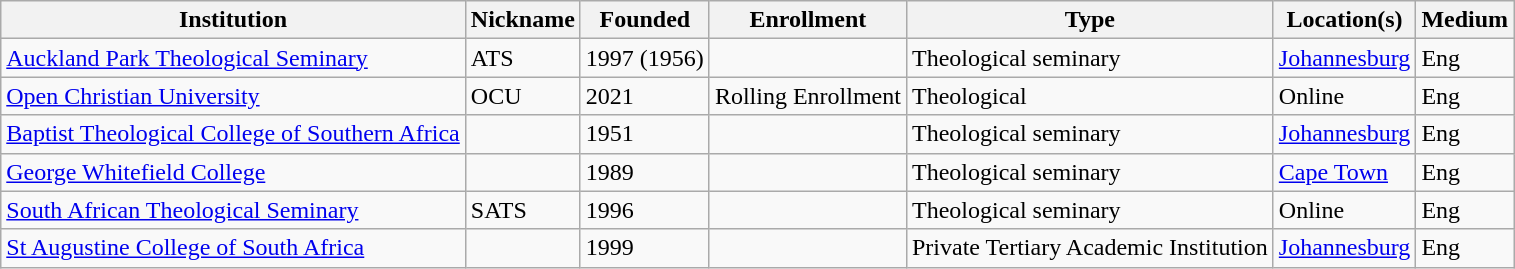<table class="wikitable sortable" style="text-align: centre;">
<tr>
<th>Institution</th>
<th>Nickname</th>
<th>Founded</th>
<th>Enrollment</th>
<th>Type</th>
<th>Location(s)</th>
<th>Medium</th>
</tr>
<tr>
<td><a href='#'>Auckland Park Theological Seminary</a></td>
<td>ATS</td>
<td>1997 (1956)</td>
<td></td>
<td>Theological seminary</td>
<td><a href='#'>Johannesburg</a></td>
<td>Eng</td>
</tr>
<tr>
<td><a href='#'>Open Christian University</a></td>
<td>OCU</td>
<td>2021</td>
<td>Rolling Enrollment</td>
<td>Theological</td>
<td>Online</td>
<td>Eng</td>
</tr>
<tr>
<td><a href='#'>Baptist Theological College of Southern Africa</a></td>
<td></td>
<td>1951</td>
<td></td>
<td>Theological seminary</td>
<td><a href='#'>Johannesburg</a></td>
<td>Eng</td>
</tr>
<tr>
<td><a href='#'>George Whitefield College</a></td>
<td></td>
<td>1989</td>
<td></td>
<td>Theological seminary</td>
<td><a href='#'>Cape Town</a></td>
<td>Eng</td>
</tr>
<tr>
<td><a href='#'>South African Theological Seminary</a></td>
<td>SATS</td>
<td>1996</td>
<td></td>
<td>Theological seminary</td>
<td>Online</td>
<td>Eng</td>
</tr>
<tr>
<td><a href='#'>St Augustine College of South Africa</a></td>
<td></td>
<td>1999</td>
<td></td>
<td>Private Tertiary Academic Institution</td>
<td><a href='#'>Johannesburg</a></td>
<td>Eng</td>
</tr>
</table>
